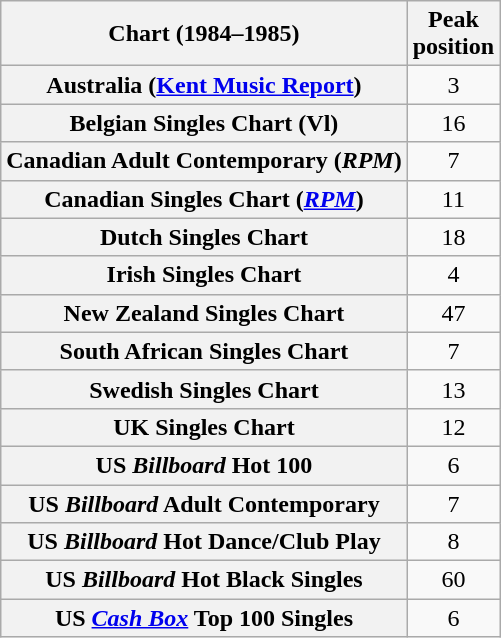<table class="wikitable sortable plainrowheaders">
<tr>
<th scope="col">Chart (1984–1985)</th>
<th scope="col">Peak<br>position</th>
</tr>
<tr>
<th scope="row">Australia (<a href='#'>Kent Music Report</a>)</th>
<td style="text-align:center;">3</td>
</tr>
<tr>
<th scope="row">Belgian Singles Chart (Vl)</th>
<td style="text-align:center;">16</td>
</tr>
<tr>
<th scope="row">Canadian Adult Contemporary (<em>RPM</em>)</th>
<td style="text-align:center;">7</td>
</tr>
<tr>
<th scope="row">Canadian Singles Chart (<em><a href='#'>RPM</a></em>)</th>
<td style="text-align:center;">11</td>
</tr>
<tr>
<th scope="row">Dutch Singles Chart</th>
<td style="text-align:center;">18</td>
</tr>
<tr>
<th scope="row">Irish Singles Chart</th>
<td style="text-align:center;">4</td>
</tr>
<tr>
<th scope="row">New Zealand Singles Chart</th>
<td style="text-align:center;">47</td>
</tr>
<tr>
<th scope="row">South African Singles Chart</th>
<td style="text-align:center;">7</td>
</tr>
<tr>
<th scope="row">Swedish Singles Chart</th>
<td style="text-align:center;">13</td>
</tr>
<tr>
<th scope="row">UK Singles Chart</th>
<td style="text-align:center;">12</td>
</tr>
<tr>
<th scope="row">US <em>Billboard</em> Hot 100</th>
<td style="text-align:center;">6</td>
</tr>
<tr>
<th scope="row">US <em>Billboard</em> Adult Contemporary</th>
<td style="text-align:center;">7</td>
</tr>
<tr>
<th scope="row">US <em>Billboard</em> Hot Dance/Club Play</th>
<td style="text-align:center;">8</td>
</tr>
<tr>
<th scope="row">US <em>Billboard</em> Hot Black Singles</th>
<td style="text-align:center;">60</td>
</tr>
<tr>
<th scope="row">US <a href='#'><em>Cash Box</em></a> Top 100 Singles</th>
<td style="text-align:center;">6</td>
</tr>
</table>
